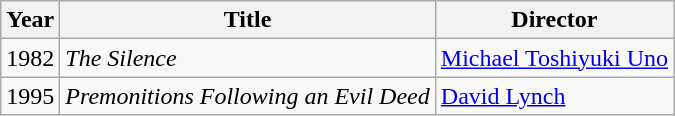<table class="wikitable">
<tr>
<th>Year</th>
<th>Title</th>
<th>Director</th>
</tr>
<tr>
<td>1982</td>
<td><em>The Silence</em></td>
<td><a href='#'>Michael Toshiyuki Uno</a></td>
</tr>
<tr>
<td>1995</td>
<td><em>Premonitions Following an Evil Deed</em></td>
<td><a href='#'>David Lynch</a></td>
</tr>
</table>
